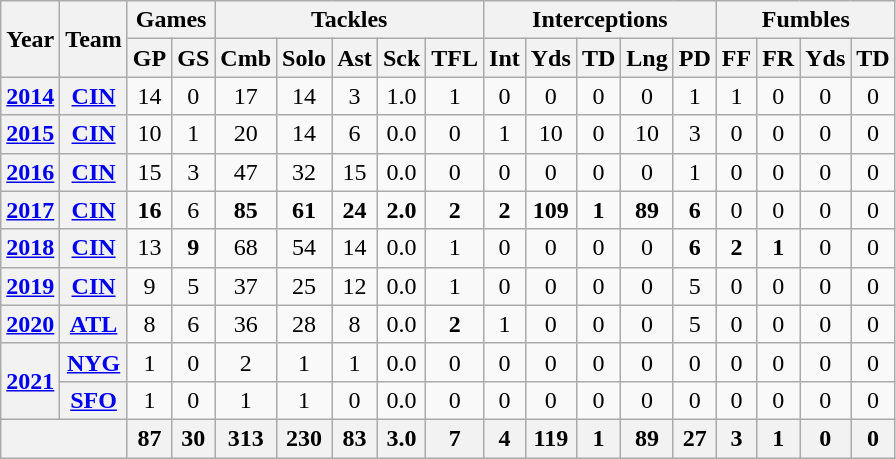<table class="wikitable" style="text-align:center">
<tr>
<th rowspan="2">Year</th>
<th rowspan="2">Team</th>
<th colspan="2">Games</th>
<th colspan="5">Tackles</th>
<th colspan="5">Interceptions</th>
<th colspan="4">Fumbles</th>
</tr>
<tr>
<th>GP</th>
<th>GS</th>
<th>Cmb</th>
<th>Solo</th>
<th>Ast</th>
<th>Sck</th>
<th>TFL</th>
<th>Int</th>
<th>Yds</th>
<th>TD</th>
<th>Lng</th>
<th>PD</th>
<th>FF</th>
<th>FR</th>
<th>Yds</th>
<th>TD</th>
</tr>
<tr>
<th><a href='#'>2014</a></th>
<th><a href='#'>CIN</a></th>
<td>14</td>
<td>0</td>
<td>17</td>
<td>14</td>
<td>3</td>
<td>1.0</td>
<td>1</td>
<td>0</td>
<td>0</td>
<td>0</td>
<td>0</td>
<td>1</td>
<td>1</td>
<td>0</td>
<td>0</td>
<td>0</td>
</tr>
<tr>
<th><a href='#'>2015</a></th>
<th><a href='#'>CIN</a></th>
<td>10</td>
<td>1</td>
<td>20</td>
<td>14</td>
<td>6</td>
<td>0.0</td>
<td>0</td>
<td>1</td>
<td>10</td>
<td>0</td>
<td>10</td>
<td>3</td>
<td>0</td>
<td>0</td>
<td>0</td>
<td>0</td>
</tr>
<tr>
<th><a href='#'>2016</a></th>
<th><a href='#'>CIN</a></th>
<td>15</td>
<td>3</td>
<td>47</td>
<td>32</td>
<td>15</td>
<td>0.0</td>
<td>0</td>
<td>0</td>
<td>0</td>
<td>0</td>
<td>0</td>
<td>1</td>
<td>0</td>
<td>0</td>
<td>0</td>
<td>0</td>
</tr>
<tr>
<th><a href='#'>2017</a></th>
<th><a href='#'>CIN</a></th>
<td><strong>16</strong></td>
<td>6</td>
<td><strong>85</strong></td>
<td><strong>61</strong></td>
<td><strong>24</strong></td>
<td><strong>2.0</strong></td>
<td><strong>2</strong></td>
<td><strong>2</strong></td>
<td><strong>109</strong></td>
<td><strong>1</strong></td>
<td><strong>89</strong></td>
<td><strong>6</strong></td>
<td>0</td>
<td>0</td>
<td>0</td>
<td>0</td>
</tr>
<tr>
<th><a href='#'>2018</a></th>
<th><a href='#'>CIN</a></th>
<td>13</td>
<td><strong>9</strong></td>
<td>68</td>
<td>54</td>
<td>14</td>
<td>0.0</td>
<td>1</td>
<td>0</td>
<td>0</td>
<td>0</td>
<td>0</td>
<td><strong>6</strong></td>
<td><strong>2</strong></td>
<td><strong>1</strong></td>
<td>0</td>
<td>0</td>
</tr>
<tr>
<th><a href='#'>2019</a></th>
<th><a href='#'>CIN</a></th>
<td>9</td>
<td>5</td>
<td>37</td>
<td>25</td>
<td>12</td>
<td>0.0</td>
<td>1</td>
<td>0</td>
<td>0</td>
<td>0</td>
<td>0</td>
<td>5</td>
<td>0</td>
<td>0</td>
<td>0</td>
<td>0</td>
</tr>
<tr>
<th><a href='#'>2020</a></th>
<th><a href='#'>ATL</a></th>
<td>8</td>
<td>6</td>
<td>36</td>
<td>28</td>
<td>8</td>
<td>0.0</td>
<td><strong>2</strong></td>
<td>1</td>
<td>0</td>
<td>0</td>
<td>0</td>
<td>5</td>
<td>0</td>
<td>0</td>
<td>0</td>
<td>0</td>
</tr>
<tr>
<th rowspan="2"><a href='#'>2021</a></th>
<th><a href='#'>NYG</a></th>
<td>1</td>
<td>0</td>
<td>2</td>
<td>1</td>
<td>1</td>
<td>0.0</td>
<td>0</td>
<td>0</td>
<td>0</td>
<td>0</td>
<td>0</td>
<td>0</td>
<td>0</td>
<td>0</td>
<td>0</td>
<td>0</td>
</tr>
<tr>
<th><a href='#'>SFO</a></th>
<td>1</td>
<td>0</td>
<td>1</td>
<td>1</td>
<td>0</td>
<td>0.0</td>
<td>0</td>
<td>0</td>
<td>0</td>
<td>0</td>
<td>0</td>
<td>0</td>
<td>0</td>
<td>0</td>
<td>0</td>
<td>0</td>
</tr>
<tr>
<th colspan="2"></th>
<th>87</th>
<th>30</th>
<th>313</th>
<th>230</th>
<th>83</th>
<th>3.0</th>
<th>7</th>
<th>4</th>
<th>119</th>
<th>1</th>
<th>89</th>
<th>27</th>
<th>3</th>
<th>1</th>
<th>0</th>
<th>0</th>
</tr>
</table>
